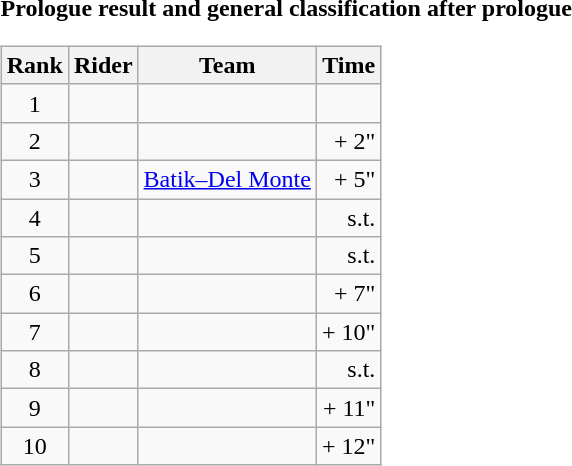<table>
<tr>
<td><strong>Prologue result and general classification after prologue</strong><br><table class="wikitable">
<tr>
<th scope="col">Rank</th>
<th scope="col">Rider</th>
<th scope="col">Team</th>
<th scope="col">Time</th>
</tr>
<tr>
<td style="text-align:center;">1</td>
<td> </td>
<td></td>
<td style="text-align:right;"></td>
</tr>
<tr>
<td style="text-align:center;">2</td>
<td></td>
<td></td>
<td style="text-align:right;">+ 2"</td>
</tr>
<tr>
<td style="text-align:center;">3</td>
<td></td>
<td><a href='#'>Batik–Del Monte</a></td>
<td style="text-align:right;">+ 5"</td>
</tr>
<tr>
<td style="text-align:center;">4</td>
<td></td>
<td></td>
<td style="text-align:right;">s.t.</td>
</tr>
<tr>
<td style="text-align:center;">5</td>
<td></td>
<td></td>
<td style="text-align:right;">s.t.</td>
</tr>
<tr>
<td style="text-align:center;">6</td>
<td></td>
<td></td>
<td style="text-align:right;">+ 7"</td>
</tr>
<tr>
<td style="text-align:center;">7</td>
<td></td>
<td></td>
<td style="text-align:right;">+ 10"</td>
</tr>
<tr>
<td style="text-align:center;">8</td>
<td></td>
<td></td>
<td style="text-align:right;">s.t.</td>
</tr>
<tr>
<td style="text-align:center;">9</td>
<td></td>
<td></td>
<td style="text-align:right;">+ 11"</td>
</tr>
<tr>
<td style="text-align:center;">10</td>
<td></td>
<td></td>
<td style="text-align:right;">+ 12"</td>
</tr>
</table>
</td>
</tr>
</table>
